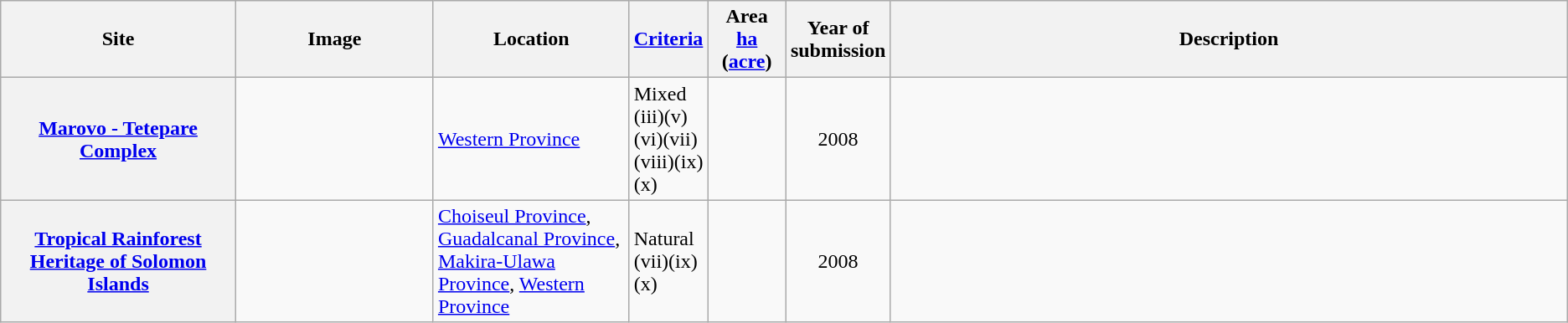<table class="wikitable sortable">
<tr>
<th scope="col" style="width:15%;">Site</th>
<th scope="col" class="unsortable" style="width:150px;">Image</th>
<th scope="col" style="width:12.5%;">Location</th>
<th scope="row" style="width:5%;"><a href='#'>Criteria</a></th>
<th scope="col" style="width:5%;">Area<br><a href='#'>ha</a> (<a href='#'>acre</a>)<br></th>
<th scope="col" style="width:5%;">Year of submission</th>
<th scope="col" class="unsortable">Description</th>
</tr>
<tr>
<th><a href='#'>Marovo - Tetepare Complex</a></th>
<td></td>
<td><a href='#'>Western Province</a><br><small></small></td>
<td>Mixed (iii)(v)(vi)(vii)(viii)(ix)(x)</td>
<td></td>
<td align="center">2008</td>
<td></td>
</tr>
<tr>
<th><a href='#'>Tropical Rainforest Heritage of Solomon Islands</a></th>
<td></td>
<td><a href='#'>Choiseul Province</a>, <a href='#'>Guadalcanal Province</a>, <a href='#'>Makira-Ulawa Province</a>, <a href='#'>Western Province</a><br><small></small></td>
<td>Natural (vii)(ix)(x)</td>
<td></td>
<td align="center">2008</td>
<td></td>
</tr>
</table>
